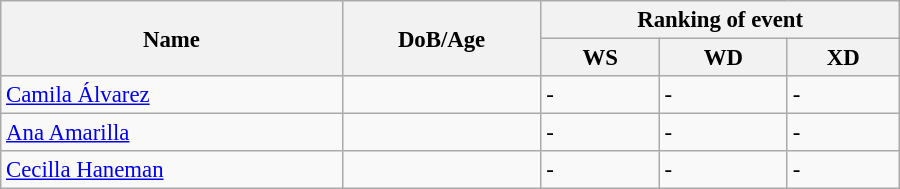<table class="wikitable" style="width:600px; font-size:95%;">
<tr>
<th rowspan="2" align="left">Name</th>
<th rowspan="2" align="left">DoB/Age</th>
<th colspan="3" align="center">Ranking of event</th>
</tr>
<tr>
<th align="center">WS</th>
<th>WD</th>
<th align="center">XD</th>
</tr>
<tr>
<td><a href='#'>Camila Álvarez</a></td>
<td></td>
<td>-</td>
<td>-</td>
<td>-</td>
</tr>
<tr>
<td><a href='#'>Ana Amarilla</a></td>
<td></td>
<td>-</td>
<td>-</td>
<td>-</td>
</tr>
<tr>
<td><a href='#'>Cecilla Haneman</a></td>
<td></td>
<td>-</td>
<td>-</td>
<td>-</td>
</tr>
</table>
